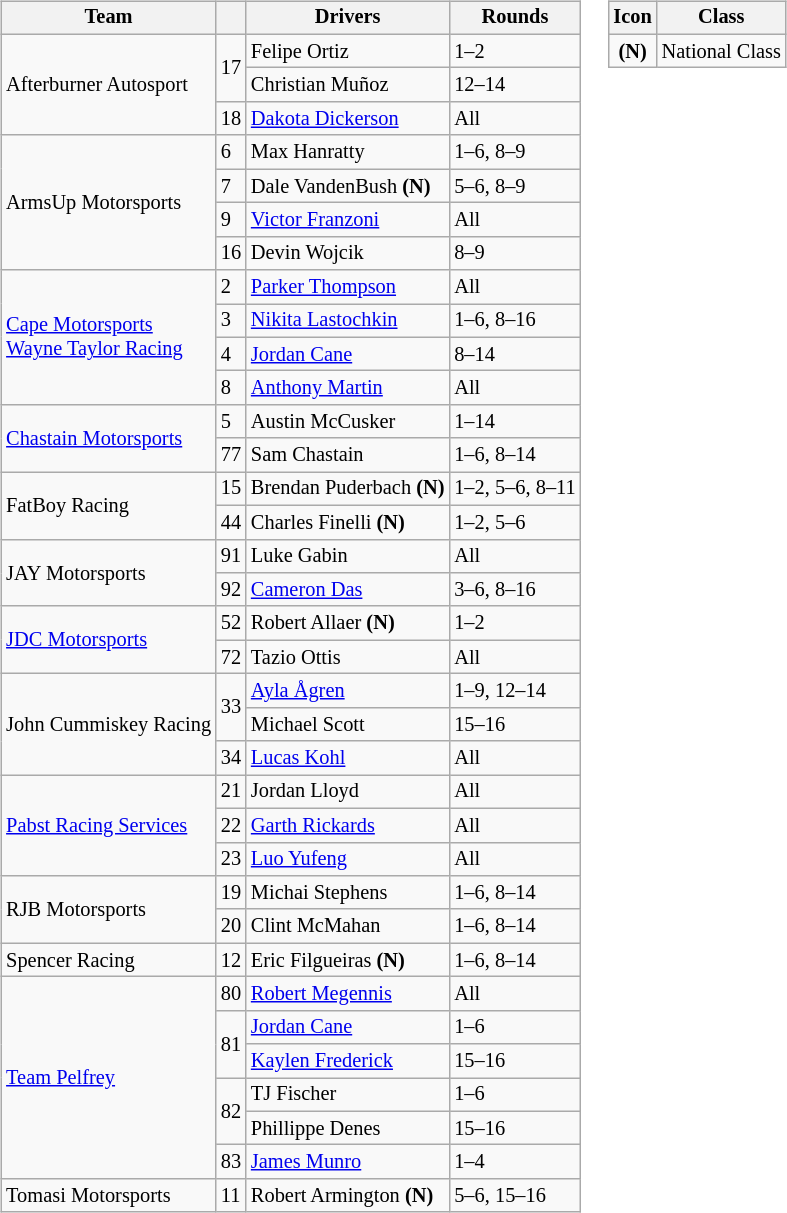<table>
<tr>
<td><br><table class="wikitable" style="font-size:85%;">
<tr>
<th>Team</th>
<th></th>
<th>Drivers</th>
<th>Rounds</th>
</tr>
<tr>
<td rowspan=3>Afterburner Autosport</td>
<td rowspan=2>17</td>
<td> Felipe Ortiz</td>
<td>1–2</td>
</tr>
<tr>
<td> Christian Muñoz</td>
<td>12–14</td>
</tr>
<tr>
<td>18</td>
<td> <a href='#'>Dakota Dickerson</a></td>
<td>All</td>
</tr>
<tr>
<td rowspan=4>ArmsUp Motorsports</td>
<td>6</td>
<td> Max Hanratty</td>
<td>1–6, 8–9</td>
</tr>
<tr>
<td>7</td>
<td> Dale VandenBush <strong>(N)</strong></td>
<td>5–6, 8–9</td>
</tr>
<tr>
<td>9</td>
<td> <a href='#'>Victor Franzoni</a></td>
<td>All</td>
</tr>
<tr>
<td>16</td>
<td> Devin Wojcik</td>
<td>8–9</td>
</tr>
<tr>
<td rowspan=4><a href='#'>Cape Motorsports</a> <br><a href='#'>Wayne Taylor Racing</a></td>
<td>2</td>
<td> <a href='#'>Parker Thompson</a></td>
<td>All</td>
</tr>
<tr>
<td>3</td>
<td> <a href='#'>Nikita Lastochkin</a></td>
<td>1–6, 8–16</td>
</tr>
<tr>
<td>4</td>
<td> <a href='#'>Jordan Cane</a></td>
<td>8–14</td>
</tr>
<tr>
<td>8</td>
<td> <a href='#'>Anthony Martin</a></td>
<td>All</td>
</tr>
<tr>
<td rowspan=2><a href='#'>Chastain Motorsports</a></td>
<td>5</td>
<td> Austin McCusker</td>
<td>1–14</td>
</tr>
<tr>
<td>77</td>
<td> Sam Chastain</td>
<td>1–6, 8–14</td>
</tr>
<tr>
<td rowspan=2>FatBoy Racing</td>
<td>15</td>
<td> Brendan Puderbach <strong>(N)</strong></td>
<td>1–2, 5–6, 8–11</td>
</tr>
<tr>
<td>44</td>
<td> Charles Finelli <strong>(N)</strong></td>
<td>1–2, 5–6</td>
</tr>
<tr>
<td rowspan=2>JAY Motorsports</td>
<td>91</td>
<td> Luke Gabin</td>
<td>All</td>
</tr>
<tr>
<td>92</td>
<td> <a href='#'>Cameron Das</a></td>
<td>3–6, 8–16</td>
</tr>
<tr>
<td rowspan=2><a href='#'>JDC Motorsports</a></td>
<td>52</td>
<td> Robert Allaer <strong>(N)</strong></td>
<td>1–2</td>
</tr>
<tr>
<td>72</td>
<td> Tazio Ottis</td>
<td>All</td>
</tr>
<tr>
<td rowspan=3>John Cummiskey Racing</td>
<td rowspan=2>33</td>
<td> <a href='#'>Ayla Ågren</a></td>
<td>1–9, 12–14</td>
</tr>
<tr>
<td> Michael Scott</td>
<td>15–16</td>
</tr>
<tr>
<td>34</td>
<td> <a href='#'>Lucas Kohl</a></td>
<td>All</td>
</tr>
<tr>
<td rowspan=3><a href='#'>Pabst Racing Services</a></td>
<td>21</td>
<td> Jordan Lloyd</td>
<td>All</td>
</tr>
<tr>
<td>22</td>
<td> <a href='#'>Garth Rickards</a></td>
<td>All</td>
</tr>
<tr>
<td>23</td>
<td> <a href='#'>Luo Yufeng</a></td>
<td>All</td>
</tr>
<tr>
<td rowspan=2>RJB Motorsports</td>
<td>19</td>
<td> Michai Stephens</td>
<td>1–6, 8–14</td>
</tr>
<tr>
<td>20</td>
<td> Clint McMahan</td>
<td>1–6, 8–14</td>
</tr>
<tr>
<td rowspan=1>Spencer Racing</td>
<td>12</td>
<td> Eric Filgueiras <strong>(N)</strong></td>
<td>1–6, 8–14</td>
</tr>
<tr>
<td rowspan=6><a href='#'>Team Pelfrey</a></td>
<td>80</td>
<td> <a href='#'>Robert Megennis</a></td>
<td>All</td>
</tr>
<tr>
<td rowspan=2>81</td>
<td> <a href='#'>Jordan Cane</a></td>
<td>1–6</td>
</tr>
<tr>
<td> <a href='#'>Kaylen Frederick</a></td>
<td>15–16</td>
</tr>
<tr>
<td rowspan=2>82</td>
<td> TJ Fischer</td>
<td>1–6</td>
</tr>
<tr>
<td> Phillippe Denes</td>
<td>15–16</td>
</tr>
<tr>
<td>83</td>
<td> <a href='#'>James Munro</a></td>
<td>1–4</td>
</tr>
<tr>
<td>Tomasi Motorsports</td>
<td>11</td>
<td> Robert Armington <strong>(N)</strong></td>
<td>5–6, 15–16</td>
</tr>
</table>
</td>
<td valign="top"><br><table class="wikitable" style="font-size: 85%;">
<tr>
<th>Icon</th>
<th>Class</th>
</tr>
<tr>
<td align=center><strong>(N)</strong></td>
<td>National Class</td>
</tr>
</table>
</td>
</tr>
</table>
